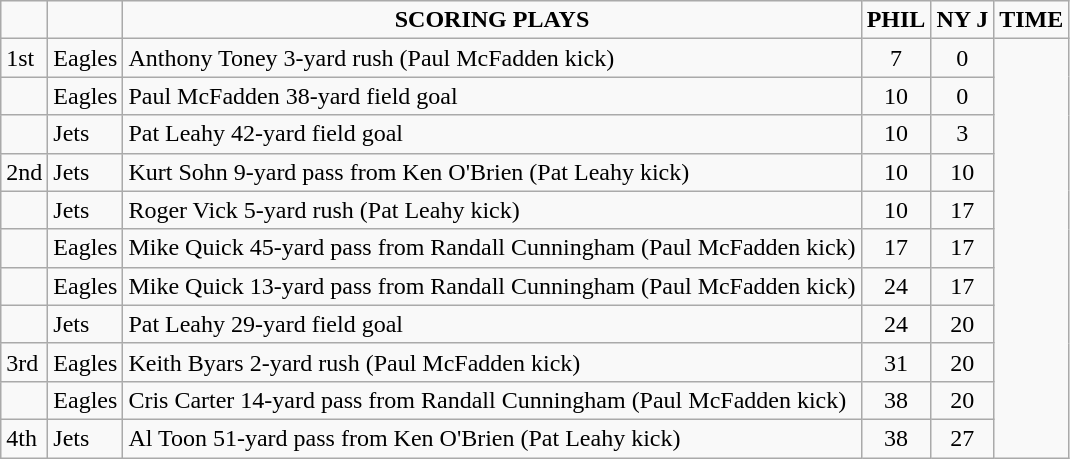<table class="wikitable">
<tr align="center">
<td></td>
<td></td>
<td><strong>SCORING PLAYS</strong></td>
<td><strong>PHIL</strong></td>
<td><strong>NY J</strong></td>
<td><strong>TIME</strong></td>
</tr>
<tr align="left">
<td>1st</td>
<td>Eagles</td>
<td>Anthony Toney 3-yard rush (Paul McFadden kick)</td>
<td - align="center">7</td>
<td - align="center">0</td>
</tr>
<tr align="left">
<td></td>
<td>Eagles</td>
<td>Paul McFadden 38-yard field goal</td>
<td - align="center">10</td>
<td - align="center">0</td>
</tr>
<tr align="left">
<td></td>
<td>Jets</td>
<td>Pat Leahy 42-yard field goal</td>
<td - align="center">10</td>
<td - align="center">3</td>
</tr>
<tr align="left">
<td>2nd</td>
<td>Jets</td>
<td>Kurt Sohn 9-yard pass from Ken O'Brien (Pat Leahy kick)</td>
<td - align="center">10</td>
<td - align="center">10</td>
</tr>
<tr align="left">
<td></td>
<td>Jets</td>
<td>Roger Vick 5-yard rush (Pat Leahy kick)</td>
<td - align="center">10</td>
<td - align="center">17</td>
</tr>
<tr align="left">
<td></td>
<td>Eagles</td>
<td>Mike Quick 45-yard pass from Randall Cunningham (Paul McFadden kick)</td>
<td - align="center">17</td>
<td - align="center">17</td>
</tr>
<tr align="left">
<td></td>
<td>Eagles</td>
<td>Mike Quick 13-yard pass from Randall Cunningham (Paul McFadden kick)</td>
<td - align="center">24</td>
<td - align="center">17</td>
</tr>
<tr align="left">
<td></td>
<td>Jets</td>
<td>Pat Leahy 29-yard field goal</td>
<td - align="center">24</td>
<td - align="center">20</td>
</tr>
<tr align="left">
<td>3rd</td>
<td>Eagles</td>
<td>Keith Byars 2-yard rush (Paul McFadden kick)</td>
<td - align="center">31</td>
<td - align="center">20</td>
</tr>
<tr align="left">
<td></td>
<td>Eagles</td>
<td>Cris Carter 14-yard pass from Randall Cunningham (Paul McFadden kick)</td>
<td - align="center">38</td>
<td - align="center">20</td>
</tr>
<tr align="left">
<td>4th</td>
<td>Jets</td>
<td>Al Toon 51-yard pass from Ken O'Brien (Pat Leahy kick)</td>
<td - align="center">38</td>
<td - align="center">27</td>
</tr>
</table>
